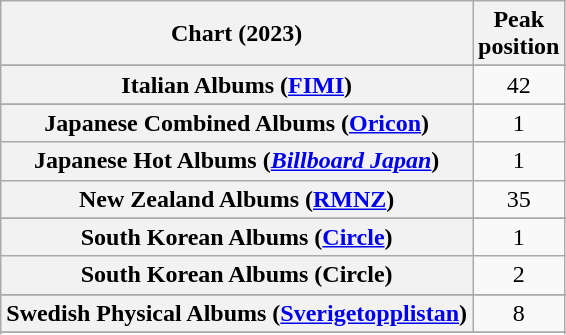<table class="wikitable plainrowheaders sortable" style="text-align:center">
<tr>
<th scope="col">Chart (2023)</th>
<th scope="col">Peak<br>position</th>
</tr>
<tr>
</tr>
<tr>
</tr>
<tr>
</tr>
<tr>
</tr>
<tr>
</tr>
<tr>
</tr>
<tr>
</tr>
<tr>
</tr>
<tr>
<th scope="row">Italian Albums (<a href='#'>FIMI</a>)</th>
<td>42</td>
</tr>
<tr>
</tr>
<tr>
<th scope="row">Japanese Combined Albums (<a href='#'>Oricon</a>)</th>
<td>1</td>
</tr>
<tr>
<th scope="row">Japanese Hot Albums (<em><a href='#'>Billboard Japan</a></em>)</th>
<td>1</td>
</tr>
<tr>
<th scope="row">New Zealand Albums (<a href='#'>RMNZ</a>)</th>
<td>35</td>
</tr>
<tr>
</tr>
<tr>
<th scope="row">South Korean Albums (<a href='#'>Circle</a>)</th>
<td>1</td>
</tr>
<tr>
<th scope="row">South Korean Albums (Circle)<br></th>
<td>2</td>
</tr>
<tr>
</tr>
<tr>
<th scope="row">Swedish Physical Albums (<a href='#'>Sverigetopplistan</a>)</th>
<td>8</td>
</tr>
<tr>
</tr>
<tr>
</tr>
<tr>
</tr>
</table>
